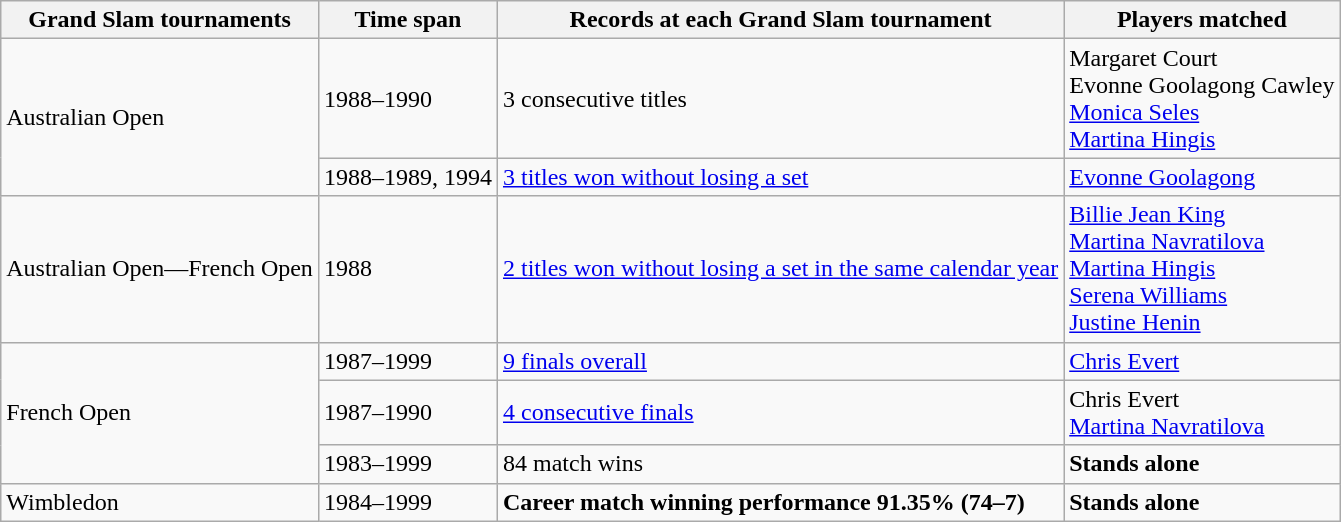<table class="wikitable collapsible collapsed">
<tr>
<th>Grand Slam tournaments</th>
<th>Time span</th>
<th>Records at each Grand Slam tournament</th>
<th>Players matched</th>
</tr>
<tr>
<td rowspan="2">Australian Open</td>
<td>1988–1990</td>
<td>3 consecutive titles</td>
<td>Margaret Court<br>Evonne Goolagong Cawley<br><a href='#'>Monica Seles</a><br><a href='#'>Martina Hingis</a></td>
</tr>
<tr>
<td>1988–1989, 1994</td>
<td><a href='#'>3 titles won without losing a set</a></td>
<td><a href='#'>Evonne Goolagong</a></td>
</tr>
<tr>
<td>Australian Open—French Open</td>
<td>1988</td>
<td><a href='#'>2 titles won without losing a set in the same calendar year</a></td>
<td><a href='#'>Billie Jean King</a> <br> <a href='#'>Martina Navratilova</a> <br> <a href='#'>Martina Hingis</a> <br> <a href='#'>Serena Williams</a> <br> <a href='#'>Justine Henin</a></td>
</tr>
<tr>
<td rowspan="3">French Open</td>
<td>1987–1999</td>
<td><a href='#'>9 finals overall</a></td>
<td><a href='#'>Chris Evert</a></td>
</tr>
<tr>
<td>1987–1990</td>
<td><a href='#'>4 consecutive finals</a></td>
<td>Chris Evert<br><a href='#'>Martina Navratilova</a></td>
</tr>
<tr>
<td>1983–1999</td>
<td>84 match wins</td>
<td><strong>Stands alone</strong></td>
</tr>
<tr>
<td>Wimbledon</td>
<td>1984–1999</td>
<td><strong>Career match winning performance 91.35% (74–7)</strong></td>
<td><strong>Stands alone</strong></td>
</tr>
</table>
